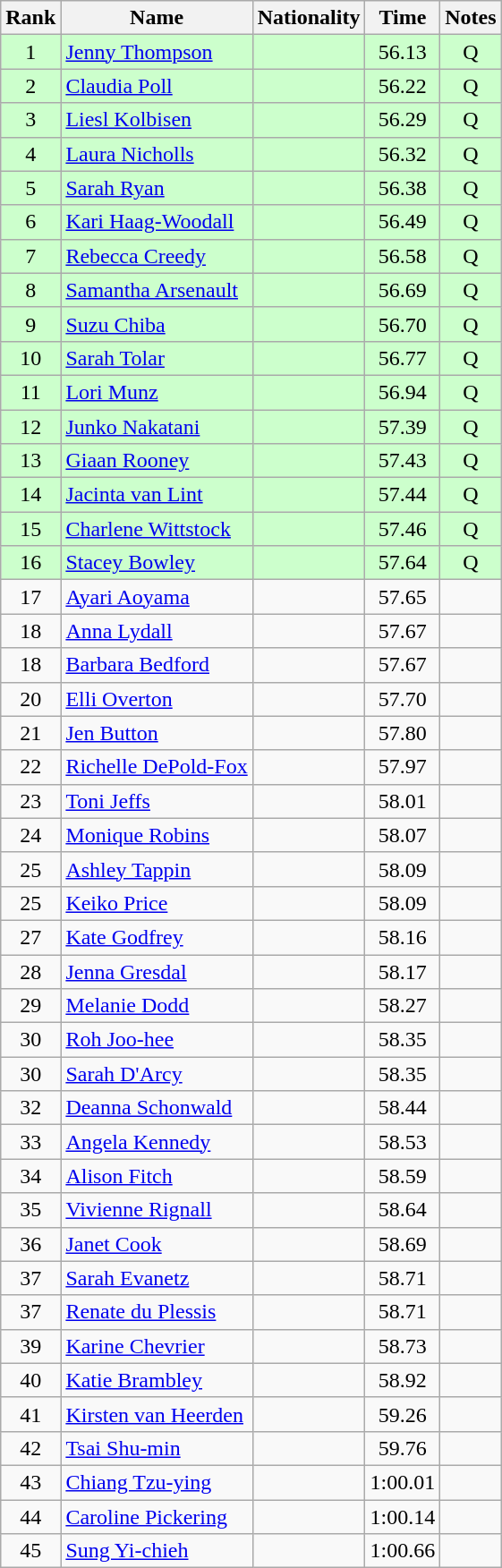<table class="wikitable sortable" style="text-align:center">
<tr>
<th>Rank</th>
<th>Name</th>
<th>Nationality</th>
<th>Time</th>
<th>Notes</th>
</tr>
<tr bgcolor=ccffcc>
<td>1</td>
<td align=left><a href='#'>Jenny Thompson</a></td>
<td align=left></td>
<td>56.13</td>
<td>Q</td>
</tr>
<tr bgcolor=ccffcc>
<td>2</td>
<td align=left><a href='#'>Claudia Poll</a></td>
<td align=left></td>
<td>56.22</td>
<td>Q</td>
</tr>
<tr bgcolor=ccffcc>
<td>3</td>
<td align=left><a href='#'>Liesl Kolbisen</a></td>
<td align=left></td>
<td>56.29</td>
<td>Q</td>
</tr>
<tr bgcolor=ccffcc>
<td>4</td>
<td align=left><a href='#'>Laura Nicholls</a></td>
<td align=left></td>
<td>56.32</td>
<td>Q</td>
</tr>
<tr bgcolor=ccffcc>
<td>5</td>
<td align=left><a href='#'>Sarah Ryan</a></td>
<td align=left></td>
<td>56.38</td>
<td>Q</td>
</tr>
<tr bgcolor=ccffcc>
<td>6</td>
<td align=left><a href='#'>Kari Haag-Woodall</a></td>
<td align=left></td>
<td>56.49</td>
<td>Q</td>
</tr>
<tr bgcolor=ccffcc>
<td>7</td>
<td align=left><a href='#'>Rebecca Creedy</a></td>
<td align=left></td>
<td>56.58</td>
<td>Q</td>
</tr>
<tr bgcolor=ccffcc>
<td>8</td>
<td align=left><a href='#'>Samantha Arsenault</a></td>
<td align=left></td>
<td>56.69</td>
<td>Q</td>
</tr>
<tr bgcolor=ccffcc>
<td>9</td>
<td align=left><a href='#'>Suzu Chiba</a></td>
<td align=left></td>
<td>56.70</td>
<td>Q</td>
</tr>
<tr bgcolor=ccffcc>
<td>10</td>
<td align=left><a href='#'>Sarah Tolar</a></td>
<td align=left></td>
<td>56.77</td>
<td>Q</td>
</tr>
<tr bgcolor=ccffcc>
<td>11</td>
<td align=left><a href='#'>Lori Munz</a></td>
<td align=left></td>
<td>56.94</td>
<td>Q</td>
</tr>
<tr bgcolor=ccffcc>
<td>12</td>
<td align=left><a href='#'>Junko Nakatani</a></td>
<td align=left></td>
<td>57.39</td>
<td>Q</td>
</tr>
<tr bgcolor=ccffcc>
<td>13</td>
<td align=left><a href='#'>Giaan Rooney</a></td>
<td align=left></td>
<td>57.43</td>
<td>Q</td>
</tr>
<tr bgcolor=ccffcc>
<td>14</td>
<td align=left><a href='#'>Jacinta van Lint</a></td>
<td align=left></td>
<td>57.44</td>
<td>Q</td>
</tr>
<tr bgcolor=ccffcc>
<td>15</td>
<td align=left><a href='#'>Charlene Wittstock</a></td>
<td align=left></td>
<td>57.46</td>
<td>Q</td>
</tr>
<tr bgcolor=ccffcc>
<td>16</td>
<td align=left><a href='#'>Stacey Bowley</a></td>
<td align=left></td>
<td>57.64</td>
<td>Q</td>
</tr>
<tr>
<td>17</td>
<td align=left><a href='#'>Ayari Aoyama</a></td>
<td align=left></td>
<td>57.65</td>
<td></td>
</tr>
<tr>
<td>18</td>
<td align=left><a href='#'>Anna Lydall</a></td>
<td align=left></td>
<td>57.67</td>
<td></td>
</tr>
<tr>
<td>18</td>
<td align=left><a href='#'>Barbara Bedford</a></td>
<td align=left></td>
<td>57.67</td>
<td></td>
</tr>
<tr>
<td>20</td>
<td align=left><a href='#'>Elli Overton</a></td>
<td align=left></td>
<td>57.70</td>
<td></td>
</tr>
<tr>
<td>21</td>
<td align=left><a href='#'>Jen Button</a></td>
<td align=left></td>
<td>57.80</td>
<td></td>
</tr>
<tr>
<td>22</td>
<td align=left><a href='#'>Richelle DePold-Fox</a></td>
<td align=left></td>
<td>57.97</td>
<td></td>
</tr>
<tr>
<td>23</td>
<td align=left><a href='#'>Toni Jeffs</a></td>
<td align=left></td>
<td>58.01</td>
<td></td>
</tr>
<tr>
<td>24</td>
<td align=left><a href='#'>Monique Robins</a></td>
<td align=left></td>
<td>58.07</td>
<td></td>
</tr>
<tr>
<td>25</td>
<td align=left><a href='#'>Ashley Tappin</a></td>
<td align=left></td>
<td>58.09</td>
<td></td>
</tr>
<tr>
<td>25</td>
<td align=left><a href='#'>Keiko Price</a></td>
<td align=left></td>
<td>58.09</td>
<td></td>
</tr>
<tr>
<td>27</td>
<td align=left><a href='#'>Kate Godfrey</a></td>
<td align=left></td>
<td>58.16</td>
<td></td>
</tr>
<tr>
<td>28</td>
<td align=left><a href='#'>Jenna Gresdal</a></td>
<td align=left></td>
<td>58.17</td>
<td></td>
</tr>
<tr>
<td>29</td>
<td align=left><a href='#'>Melanie Dodd</a></td>
<td align=left></td>
<td>58.27</td>
<td></td>
</tr>
<tr>
<td>30</td>
<td align=left><a href='#'>Roh Joo-hee</a></td>
<td align=left></td>
<td>58.35</td>
<td></td>
</tr>
<tr>
<td>30</td>
<td align=left><a href='#'>Sarah D'Arcy</a></td>
<td align=left></td>
<td>58.35</td>
<td></td>
</tr>
<tr>
<td>32</td>
<td align=left><a href='#'>Deanna Schonwald</a></td>
<td align=left></td>
<td>58.44</td>
<td></td>
</tr>
<tr>
<td>33</td>
<td align=left><a href='#'>Angela Kennedy</a></td>
<td align=left></td>
<td>58.53</td>
<td></td>
</tr>
<tr>
<td>34</td>
<td align=left><a href='#'>Alison Fitch</a></td>
<td align=left></td>
<td>58.59</td>
<td></td>
</tr>
<tr>
<td>35</td>
<td align=left><a href='#'>Vivienne Rignall</a></td>
<td align=left></td>
<td>58.64</td>
<td></td>
</tr>
<tr>
<td>36</td>
<td align=left><a href='#'>Janet Cook</a></td>
<td align=left></td>
<td>58.69</td>
<td></td>
</tr>
<tr>
<td>37</td>
<td align=left><a href='#'>Sarah Evanetz</a></td>
<td align=left></td>
<td>58.71</td>
<td></td>
</tr>
<tr>
<td>37</td>
<td align=left><a href='#'>Renate du Plessis</a></td>
<td align=left></td>
<td>58.71</td>
<td></td>
</tr>
<tr>
<td>39</td>
<td align=left><a href='#'>Karine Chevrier</a></td>
<td align=left></td>
<td>58.73</td>
<td></td>
</tr>
<tr>
<td>40</td>
<td align=left><a href='#'>Katie Brambley</a></td>
<td align=left></td>
<td>58.92</td>
<td></td>
</tr>
<tr>
<td>41</td>
<td align=left><a href='#'>Kirsten van Heerden</a></td>
<td align=left></td>
<td>59.26</td>
<td></td>
</tr>
<tr>
<td>42</td>
<td align=left><a href='#'>Tsai Shu-min</a></td>
<td align=left></td>
<td>59.76</td>
<td></td>
</tr>
<tr>
<td>43</td>
<td align=left><a href='#'>Chiang Tzu-ying</a></td>
<td align=left></td>
<td>1:00.01</td>
<td></td>
</tr>
<tr>
<td>44</td>
<td align=left><a href='#'>Caroline Pickering</a></td>
<td align=left></td>
<td>1:00.14</td>
<td></td>
</tr>
<tr>
<td>45</td>
<td align=left><a href='#'>Sung Yi-chieh</a></td>
<td align=left></td>
<td>1:00.66</td>
<td></td>
</tr>
</table>
